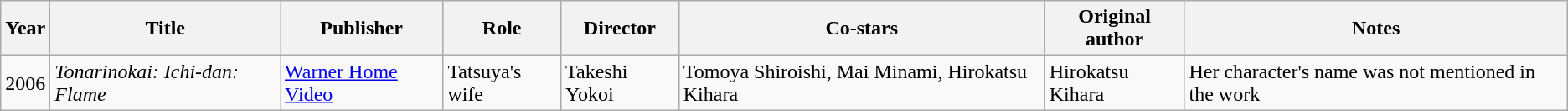<table class="wikitable">
<tr>
<th>Year</th>
<th>Title</th>
<th>Publisher</th>
<th>Role</th>
<th>Director</th>
<th>Co-stars</th>
<th>Original author</th>
<th>Notes</th>
</tr>
<tr>
<td>2006</td>
<td><em>Tonarinokai: Ichi-dan: Flame</em></td>
<td><a href='#'>Warner Home Video</a></td>
<td>Tatsuya's wife</td>
<td>Takeshi Yokoi</td>
<td>Tomoya Shiroishi, Mai Minami, Hirokatsu Kihara</td>
<td>Hirokatsu Kihara</td>
<td>Her character's name was not mentioned in the work</td>
</tr>
</table>
